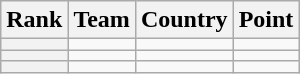<table class="wikitable sortable">
<tr>
<th>Rank</th>
<th>Team</th>
<th>Country</th>
<th>Point</th>
</tr>
<tr>
<th></th>
<td></td>
<td></td>
<td></td>
</tr>
<tr>
<th></th>
<td></td>
<td></td>
<td></td>
</tr>
<tr>
<th></th>
<td></td>
<td></td>
<td></td>
</tr>
</table>
